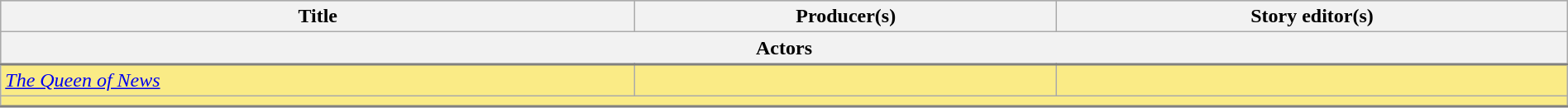<table class="wikitable" border="1" width="100%">
<tr style="background:#bebebe">
<th>Title</th>
<th>Producer(s)</th>
<th>Story editor(s)</th>
</tr>
<tr style="background:#bebebe">
<th colspan="3" style="border-bottom:2px solid grey">Actors</th>
</tr>
<tr style="background:#FAEB86">
<td><em><a href='#'>The Queen of News</a></em></td>
<td></td>
<td></td>
</tr>
<tr style="background:#FAEB86">
<td colspan="3" style="border-bottom:2px solid grey"></td>
</tr>
</table>
